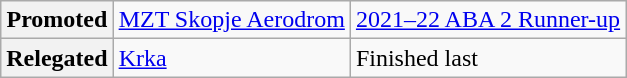<table class="wikitable">
<tr>
<th>Promoted</th>
<td> <a href='#'>MZT Skopje Aerodrom</a></td>
<td><a href='#'>2021–22 ABA 2 Runner-up</a></td>
</tr>
<tr>
<th>Relegated</th>
<td> <a href='#'>Krka</a></td>
<td>Finished last</td>
</tr>
</table>
